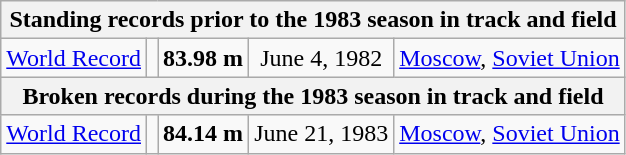<table class="wikitable" style="text-align:center;">
<tr>
<th colspan="5">Standing records prior to the 1983 season in track and field</th>
</tr>
<tr>
<td><a href='#'>World Record</a></td>
<td></td>
<td><strong>83.98 m </strong></td>
<td>June 4, 1982</td>
<td> <a href='#'>Moscow</a>, <a href='#'>Soviet Union</a></td>
</tr>
<tr>
<th colspan="5">Broken records during the 1983 season in track and field</th>
</tr>
<tr>
<td><a href='#'>World Record</a></td>
<td></td>
<td><strong>84.14 m </strong></td>
<td>June 21, 1983</td>
<td> <a href='#'>Moscow</a>, <a href='#'>Soviet Union</a></td>
</tr>
</table>
